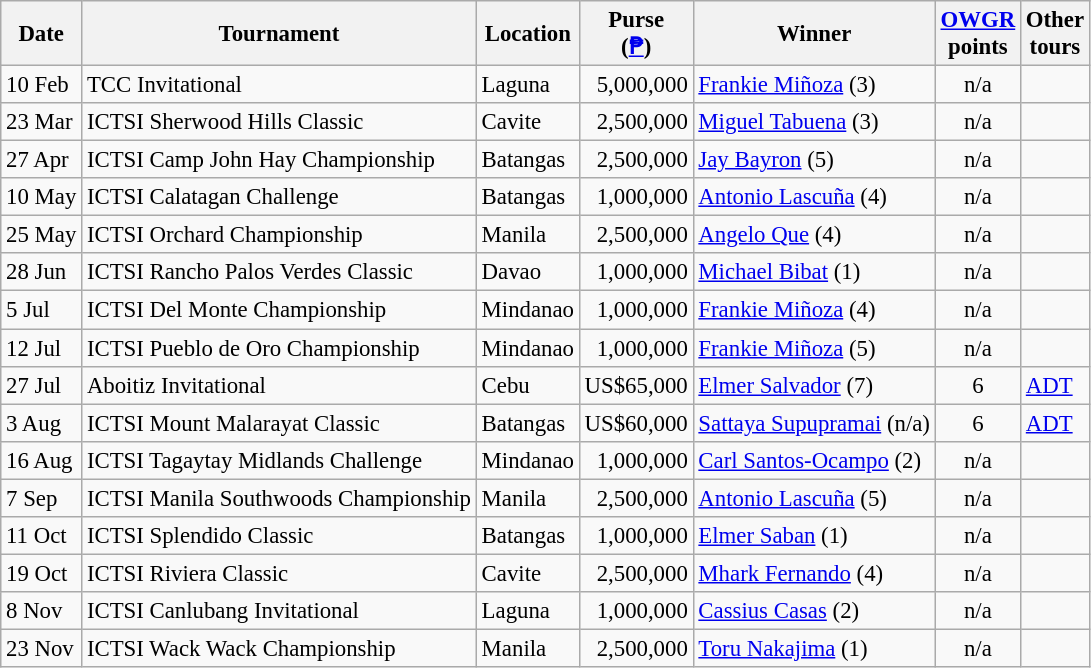<table class="wikitable" style="font-size:95%">
<tr>
<th>Date</th>
<th>Tournament</th>
<th>Location</th>
<th>Purse<br>(<a href='#'>₱</a>)</th>
<th>Winner</th>
<th><a href='#'>OWGR</a><br>points</th>
<th>Other<br>tours</th>
</tr>
<tr>
<td>10 Feb</td>
<td>TCC Invitational</td>
<td>Laguna</td>
<td align=right>5,000,000</td>
<td> <a href='#'>Frankie Miñoza</a> (3)</td>
<td align=center>n/a</td>
<td></td>
</tr>
<tr>
<td>23 Mar</td>
<td>ICTSI Sherwood Hills Classic</td>
<td>Cavite</td>
<td align=right>2,500,000</td>
<td> <a href='#'>Miguel Tabuena</a> (3)</td>
<td align=center>n/a</td>
<td></td>
</tr>
<tr>
<td>27 Apr</td>
<td>ICTSI Camp John Hay Championship</td>
<td>Batangas</td>
<td align=right>2,500,000</td>
<td> <a href='#'>Jay Bayron</a> (5)</td>
<td align=center>n/a</td>
<td></td>
</tr>
<tr>
<td>10 May</td>
<td>ICTSI Calatagan Challenge</td>
<td>Batangas</td>
<td align=right>1,000,000</td>
<td> <a href='#'>Antonio Lascuña</a> (4)</td>
<td align=center>n/a</td>
<td></td>
</tr>
<tr>
<td>25 May</td>
<td>ICTSI Orchard Championship</td>
<td>Manila</td>
<td align=right>2,500,000</td>
<td> <a href='#'>Angelo Que</a> (4)</td>
<td align=center>n/a</td>
<td></td>
</tr>
<tr>
<td>28 Jun</td>
<td>ICTSI Rancho Palos Verdes Classic</td>
<td>Davao</td>
<td align=right>1,000,000</td>
<td> <a href='#'>Michael Bibat</a> (1)</td>
<td align=center>n/a</td>
<td></td>
</tr>
<tr>
<td>5 Jul</td>
<td>ICTSI Del Monte Championship</td>
<td>Mindanao</td>
<td align=right>1,000,000</td>
<td> <a href='#'>Frankie Miñoza</a> (4)</td>
<td align=center>n/a</td>
<td></td>
</tr>
<tr>
<td>12 Jul</td>
<td>ICTSI Pueblo de Oro Championship</td>
<td>Mindanao</td>
<td align=right>1,000,000</td>
<td> <a href='#'>Frankie Miñoza</a> (5)</td>
<td align=center>n/a</td>
<td></td>
</tr>
<tr>
<td>27 Jul</td>
<td>Aboitiz Invitational</td>
<td>Cebu</td>
<td align=right>US$65,000</td>
<td> <a href='#'>Elmer Salvador</a> (7)</td>
<td align=center>6</td>
<td><a href='#'>ADT</a></td>
</tr>
<tr>
<td>3 Aug</td>
<td>ICTSI Mount Malarayat Classic</td>
<td>Batangas</td>
<td align=right>US$60,000</td>
<td> <a href='#'>Sattaya Supupramai</a> (n/a)</td>
<td align=center>6</td>
<td><a href='#'>ADT</a></td>
</tr>
<tr>
<td>16 Aug</td>
<td>ICTSI Tagaytay Midlands Challenge</td>
<td>Mindanao</td>
<td align=right>1,000,000</td>
<td> <a href='#'>Carl Santos-Ocampo</a> (2)</td>
<td align=center>n/a</td>
<td></td>
</tr>
<tr>
<td>7 Sep</td>
<td>ICTSI Manila Southwoods Championship</td>
<td>Manila</td>
<td align=right>2,500,000</td>
<td> <a href='#'>Antonio Lascuña</a> (5)</td>
<td align=center>n/a</td>
<td></td>
</tr>
<tr>
<td>11 Oct</td>
<td>ICTSI Splendido Classic</td>
<td>Batangas</td>
<td align=right>1,000,000</td>
<td> <a href='#'>Elmer Saban</a> (1)</td>
<td align=center>n/a</td>
<td></td>
</tr>
<tr>
<td>19 Oct</td>
<td>ICTSI Riviera Classic</td>
<td>Cavite</td>
<td align=right>2,500,000</td>
<td> <a href='#'>Mhark Fernando</a> (4)</td>
<td align=center>n/a</td>
<td></td>
</tr>
<tr>
<td>8 Nov</td>
<td>ICTSI Canlubang Invitational</td>
<td>Laguna</td>
<td align=right>1,000,000</td>
<td> <a href='#'>Cassius Casas</a> (2)</td>
<td align=center>n/a</td>
<td></td>
</tr>
<tr>
<td>23 Nov</td>
<td>ICTSI Wack Wack Championship</td>
<td>Manila</td>
<td align=right>2,500,000</td>
<td> <a href='#'>Toru Nakajima</a> (1)</td>
<td align=center>n/a</td>
<td></td>
</tr>
</table>
